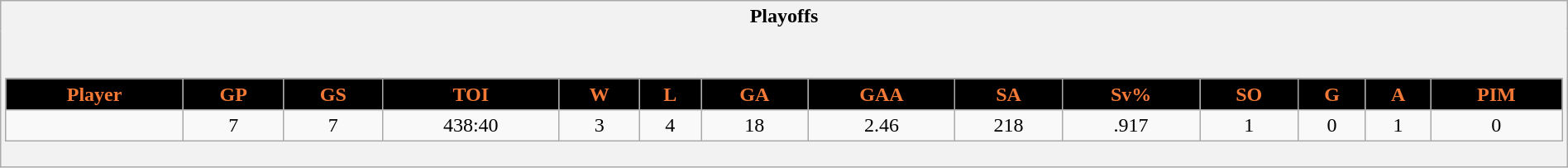<table class="wikitable"  style="width:100%;">
<tr>
<th style="border: 0;">Playoffs</th>
</tr>
<tr>
<td style="background: #f2f2f2; border: 0; text-align: center;"><br><table class="wikitable sortable" style="width:100%;">
<tr style="text-align:center; background:#ddd;">
<th style="background:black;color:#F47937;">Player</th>
<th style="background:black;color:#F47937;">GP</th>
<th style="background:black;color:#F47937;">GS</th>
<th style="background:black;color:#F47937;">TOI</th>
<th style="background:black;color:#F47937;">W</th>
<th style="background:black;color:#F47937;">L</th>
<th style="background:black;color:#F47937;">GA</th>
<th style="background:black;color:#F47937;">GAA</th>
<th style="background:black;color:#F47937;">SA</th>
<th style="background:black;color:#F47937;">Sv%</th>
<th style="background:black;color:#F47937;">SO</th>
<th style="background:black;color:#F47937;">G</th>
<th style="background:black;color:#F47937;">A</th>
<th style="background:black;color:#F47937;">PIM</th>
</tr>
<tr align=center>
<td></td>
<td>7</td>
<td>7</td>
<td>438:40</td>
<td>3</td>
<td>4</td>
<td>18</td>
<td>2.46</td>
<td>218</td>
<td>.917</td>
<td>1</td>
<td>0</td>
<td>1</td>
<td>0</td>
</tr>
</table>
</td>
</tr>
</table>
